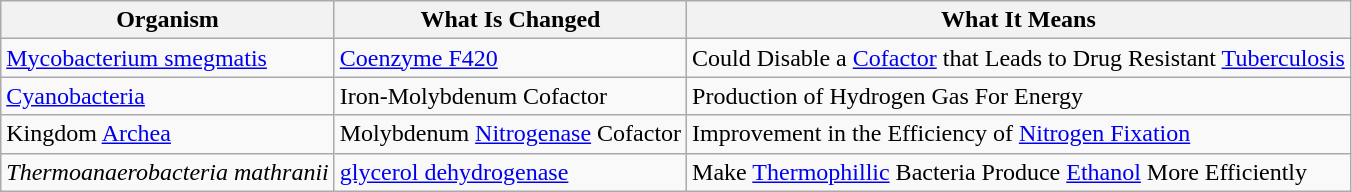<table class="wikitable">
<tr>
<th>Organism</th>
<th>What Is Changed</th>
<th>What It Means</th>
</tr>
<tr>
<td><a href='#'>Mycobacterium smegmatis</a></td>
<td><a href='#'>Coenzyme F420</a></td>
<td>Could Disable a <a href='#'>Cofactor</a> that Leads to Drug Resistant <a href='#'>Tuberculosis</a></td>
</tr>
<tr>
<td><a href='#'>Cyanobacteria</a></td>
<td>Iron-Molybdenum Cofactor</td>
<td>Production of Hydrogen Gas For Energy</td>
</tr>
<tr>
<td>Kingdom <a href='#'>Archea</a></td>
<td>Molybdenum <a href='#'>Nitrogenase</a> Cofactor</td>
<td>Improvement in the Efficiency of <a href='#'>Nitrogen Fixation</a></td>
</tr>
<tr>
<td><em>Thermoanaerobacteria mathranii</em></td>
<td><a href='#'>glycerol dehydrogenase</a></td>
<td>Make <a href='#'>Thermophillic</a> Bacteria Produce <a href='#'>Ethanol</a> More Efficiently </td>
</tr>
</table>
